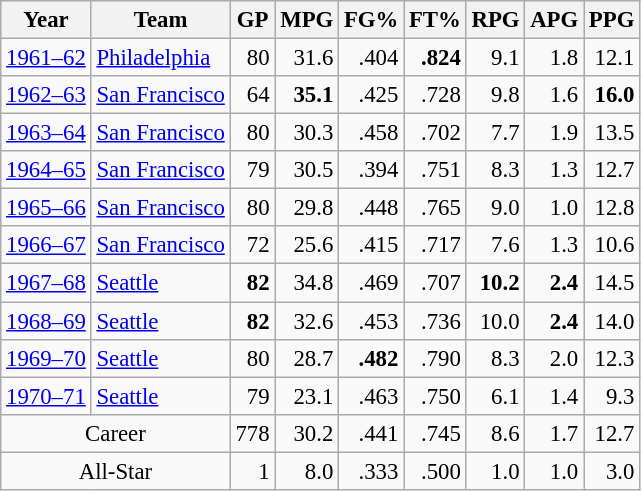<table class="wikitable sortable" style="font-size:95%; text-align:right;">
<tr>
<th>Year</th>
<th>Team</th>
<th>GP</th>
<th>MPG</th>
<th>FG%</th>
<th>FT%</th>
<th>RPG</th>
<th>APG</th>
<th>PPG</th>
</tr>
<tr>
<td style="text-align:left;"><a href='#'>1961–62</a></td>
<td style="text-align:left;"><a href='#'>Philadelphia</a></td>
<td>80</td>
<td>31.6</td>
<td>.404</td>
<td><strong>.824</strong></td>
<td>9.1</td>
<td>1.8</td>
<td>12.1</td>
</tr>
<tr>
<td style="text-align:left;"><a href='#'>1962–63</a></td>
<td style="text-align:left;"><a href='#'>San Francisco</a></td>
<td>64</td>
<td><strong>35.1</strong></td>
<td>.425</td>
<td>.728</td>
<td>9.8</td>
<td>1.6</td>
<td><strong>16.0</strong></td>
</tr>
<tr>
<td style="text-align:left;"><a href='#'>1963–64</a></td>
<td style="text-align:left;"><a href='#'>San Francisco</a></td>
<td>80</td>
<td>30.3</td>
<td>.458</td>
<td>.702</td>
<td>7.7</td>
<td>1.9</td>
<td>13.5</td>
</tr>
<tr>
<td style="text-align:left;"><a href='#'>1964–65</a></td>
<td style="text-align:left;"><a href='#'>San Francisco</a></td>
<td>79</td>
<td>30.5</td>
<td>.394</td>
<td>.751</td>
<td>8.3</td>
<td>1.3</td>
<td>12.7</td>
</tr>
<tr>
<td style="text-align:left;"><a href='#'>1965–66</a></td>
<td style="text-align:left;"><a href='#'>San Francisco</a></td>
<td>80</td>
<td>29.8</td>
<td>.448</td>
<td>.765</td>
<td>9.0</td>
<td>1.0</td>
<td>12.8</td>
</tr>
<tr>
<td style="text-align:left;"><a href='#'>1966–67</a></td>
<td style="text-align:left;"><a href='#'>San Francisco</a></td>
<td>72</td>
<td>25.6</td>
<td>.415</td>
<td>.717</td>
<td>7.6</td>
<td>1.3</td>
<td>10.6</td>
</tr>
<tr>
<td style="text-align:left;"><a href='#'>1967–68</a></td>
<td style="text-align:left;"><a href='#'>Seattle</a></td>
<td><strong>82</strong></td>
<td>34.8</td>
<td>.469</td>
<td>.707</td>
<td><strong>10.2</strong></td>
<td><strong>2.4</strong></td>
<td>14.5</td>
</tr>
<tr>
<td style="text-align:left;"><a href='#'>1968–69</a></td>
<td style="text-align:left;"><a href='#'>Seattle</a></td>
<td><strong>82</strong></td>
<td>32.6</td>
<td>.453</td>
<td>.736</td>
<td>10.0</td>
<td><strong>2.4</strong></td>
<td>14.0</td>
</tr>
<tr>
<td style="text-align:left;"><a href='#'>1969–70</a></td>
<td style="text-align:left;"><a href='#'>Seattle</a></td>
<td>80</td>
<td>28.7</td>
<td><strong>.482</strong></td>
<td>.790</td>
<td>8.3</td>
<td>2.0</td>
<td>12.3</td>
</tr>
<tr>
<td style="text-align:left;"><a href='#'>1970–71</a></td>
<td style="text-align:left;"><a href='#'>Seattle</a></td>
<td>79</td>
<td>23.1</td>
<td>.463</td>
<td>.750</td>
<td>6.1</td>
<td>1.4</td>
<td>9.3</td>
</tr>
<tr class="sortbottom">
<td colspan="2" style="text-align:center;">Career</td>
<td>778</td>
<td>30.2</td>
<td>.441</td>
<td>.745</td>
<td>8.6</td>
<td>1.7</td>
<td>12.7</td>
</tr>
<tr class="sortbottom">
<td colspan="2" style="text-align:center;">All-Star</td>
<td>1</td>
<td>8.0</td>
<td>.333</td>
<td>.500</td>
<td>1.0</td>
<td>1.0</td>
<td>3.0</td>
</tr>
</table>
